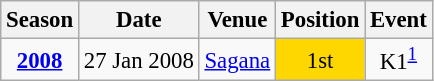<table class="wikitable" style="text-align:center; font-size:95%;">
<tr>
<th>Season</th>
<th>Date</th>
<th>Venue</th>
<th>Position</th>
<th>Event</th>
</tr>
<tr>
<td><strong><a href='#'>2008</a></strong></td>
<td align=right>27 Jan 2008</td>
<td align=left><a href='#'>Sagana</a></td>
<td bgcolor=gold>1st</td>
<td>K1<sup><a href='#'>1</a></sup></td>
</tr>
</table>
